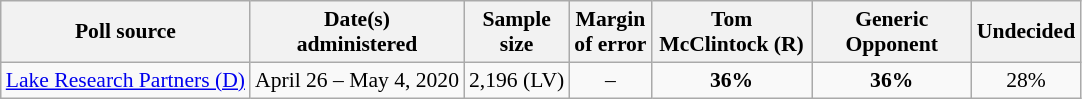<table class="wikitable" style="font-size:90%;text-align:center;">
<tr>
<th>Poll source</th>
<th>Date(s)<br>administered</th>
<th>Sample<br>size</th>
<th>Margin<br>of error</th>
<th style="width:100px;">Tom<br>McClintock (R)</th>
<th style="width:100px;">Generic<br>Opponent</th>
<th>Undecided</th>
</tr>
<tr>
<td style="text-align:left;"><a href='#'>Lake Research Partners (D)</a></td>
<td>April 26 – May 4, 2020</td>
<td>2,196 (LV)</td>
<td>–</td>
<td><strong>36%</strong></td>
<td><strong>36%</strong></td>
<td>28%</td>
</tr>
</table>
